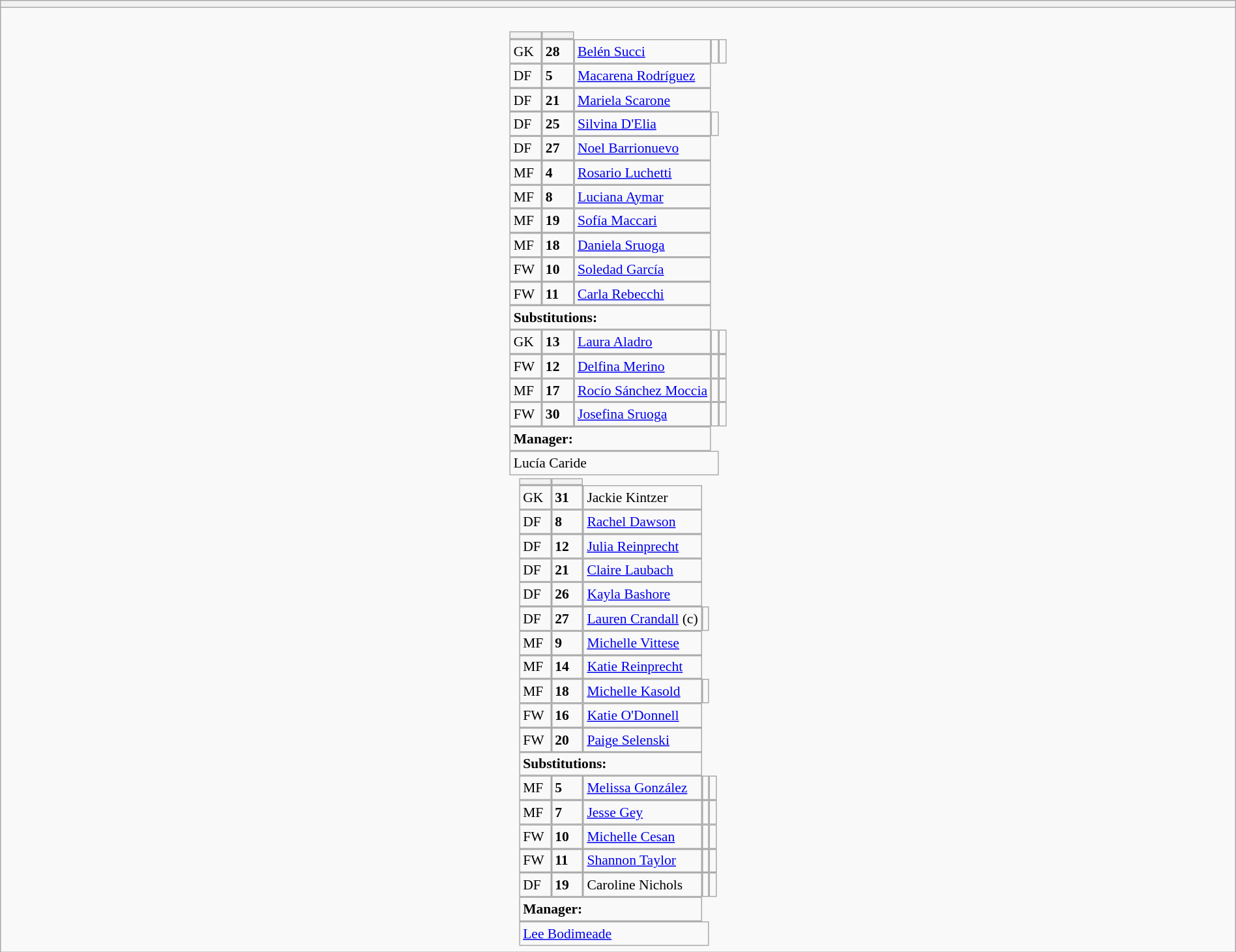<table style="width:100%" class="wikitable collapsible collapsed">
<tr>
<th> </th>
</tr>
<tr>
<td><br>






<table style="font-size:90%; margin:0.2em auto;" cellspacing="0" cellpadding="0">
<tr>
<th width="25"></th>
<th width="25"></th>
</tr>
<tr>
<td>GK</td>
<td><strong>28</strong></td>
<td><a href='#'>Belén Succi</a></td>
<td></td>
<td></td>
</tr>
<tr>
<td>DF</td>
<td><strong>5</strong></td>
<td><a href='#'>Macarena Rodríguez</a></td>
</tr>
<tr>
<td>DF</td>
<td><strong>21</strong></td>
<td><a href='#'>Mariela Scarone</a></td>
</tr>
<tr>
<td>DF</td>
<td><strong>25</strong></td>
<td><a href='#'>Silvina D'Elia</a></td>
<td> </td>
</tr>
<tr>
<td>DF</td>
<td><strong>27</strong></td>
<td><a href='#'>Noel Barrionuevo</a></td>
</tr>
<tr>
<td>MF</td>
<td><strong>4</strong></td>
<td><a href='#'>Rosario Luchetti</a></td>
</tr>
<tr>
<td>MF</td>
<td><strong>8</strong></td>
<td><a href='#'>Luciana Aymar</a></td>
</tr>
<tr>
<td>MF</td>
<td><strong>19</strong></td>
<td><a href='#'>Sofía Maccari</a></td>
</tr>
<tr>
<td>MF</td>
<td><strong>18</strong></td>
<td><a href='#'>Daniela Sruoga</a></td>
</tr>
<tr>
<td>FW</td>
<td><strong>10</strong></td>
<td><a href='#'>Soledad García</a></td>
</tr>
<tr>
<td>FW</td>
<td><strong>11</strong></td>
<td><a href='#'>Carla Rebecchi</a></td>
</tr>
<tr>
<td colspan=3><strong>Substitutions:</strong></td>
</tr>
<tr>
<td>GK</td>
<td><strong>13</strong></td>
<td><a href='#'>Laura Aladro</a></td>
<td></td>
<td></td>
</tr>
<tr>
<td>FW</td>
<td><strong>12</strong></td>
<td><a href='#'>Delfina Merino</a></td>
<td></td>
<td></td>
</tr>
<tr>
<td>MF</td>
<td><strong>17</strong></td>
<td><a href='#'>Rocío Sánchez Moccia</a></td>
<td></td>
<td></td>
</tr>
<tr>
<td>FW</td>
<td><strong>30</strong></td>
<td><a href='#'>Josefina Sruoga</a></td>
<td></td>
<td></td>
</tr>
<tr>
<td colspan=3><strong>Manager:</strong></td>
</tr>
<tr>
<td colspan=4> Lucía Caride</td>
</tr>
</table>
<table cellspacing="0" cellpadding="0" style="font-size:90%; margin:0.2em auto;">
<tr>
<th width="25"></th>
<th width="25"></th>
</tr>
<tr>
<td>GK</td>
<td><strong>31</strong></td>
<td>Jackie Kintzer</td>
</tr>
<tr>
<td>DF</td>
<td><strong>8</strong></td>
<td><a href='#'>Rachel Dawson</a></td>
</tr>
<tr>
<td>DF</td>
<td><strong>12</strong></td>
<td><a href='#'>Julia Reinprecht</a></td>
</tr>
<tr>
<td>DF</td>
<td><strong>21</strong></td>
<td><a href='#'>Claire Laubach</a></td>
</tr>
<tr>
<td>DF</td>
<td><strong>26</strong></td>
<td><a href='#'>Kayla Bashore</a></td>
</tr>
<tr>
<td>DF</td>
<td><strong>27</strong></td>
<td><a href='#'>Lauren Crandall</a> (c)</td>
<td> </td>
</tr>
<tr>
<td>MF</td>
<td><strong>9</strong></td>
<td><a href='#'>Michelle Vittese</a></td>
</tr>
<tr>
<td>MF</td>
<td><strong>14</strong></td>
<td><a href='#'>Katie Reinprecht</a></td>
</tr>
<tr>
<td>MF</td>
<td><strong>18</strong></td>
<td><a href='#'>Michelle Kasold</a></td>
<td></td>
</tr>
<tr>
<td>FW</td>
<td><strong>16</strong></td>
<td><a href='#'>Katie O'Donnell</a></td>
</tr>
<tr>
<td>FW</td>
<td><strong>20</strong></td>
<td><a href='#'>Paige Selenski</a></td>
</tr>
<tr>
<td colspan=3><strong>Substitutions:</strong></td>
</tr>
<tr>
<td>MF</td>
<td><strong>5</strong></td>
<td><a href='#'>Melissa González</a></td>
<td></td>
<td></td>
</tr>
<tr>
<td>MF</td>
<td><strong>7</strong></td>
<td><a href='#'>Jesse Gey</a></td>
<td></td>
<td></td>
</tr>
<tr>
<td>FW</td>
<td><strong>10</strong></td>
<td><a href='#'>Michelle Cesan</a></td>
<td></td>
<td></td>
</tr>
<tr>
<td>FW</td>
<td><strong>11</strong></td>
<td><a href='#'>Shannon Taylor</a></td>
<td></td>
<td></td>
</tr>
<tr>
<td>DF</td>
<td><strong>19</strong></td>
<td>Caroline Nichols</td>
<td></td>
<td></td>
</tr>
<tr>
<td colspan=3><strong>Manager:</strong></td>
</tr>
<tr>
<td colspan=4> <a href='#'>Lee Bodimeade</a></td>
</tr>
</table>
</td>
</tr>
</table>
